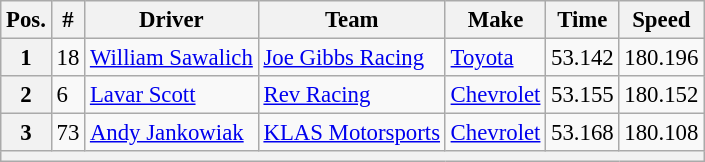<table class="wikitable" style="font-size:95%">
<tr>
<th>Pos.</th>
<th>#</th>
<th>Driver</th>
<th>Team</th>
<th>Make</th>
<th>Time</th>
<th>Speed</th>
</tr>
<tr>
<th>1</th>
<td>18</td>
<td><a href='#'>William Sawalich</a></td>
<td><a href='#'>Joe Gibbs Racing</a></td>
<td><a href='#'>Toyota</a></td>
<td>53.142</td>
<td>180.196</td>
</tr>
<tr>
<th>2</th>
<td>6</td>
<td><a href='#'>Lavar Scott</a></td>
<td><a href='#'>Rev Racing</a></td>
<td><a href='#'>Chevrolet</a></td>
<td>53.155</td>
<td>180.152</td>
</tr>
<tr>
<th>3</th>
<td>73</td>
<td><a href='#'>Andy Jankowiak</a></td>
<td><a href='#'>KLAS Motorsports</a></td>
<td><a href='#'>Chevrolet</a></td>
<td>53.168</td>
<td>180.108</td>
</tr>
<tr>
<th colspan="7"></th>
</tr>
</table>
